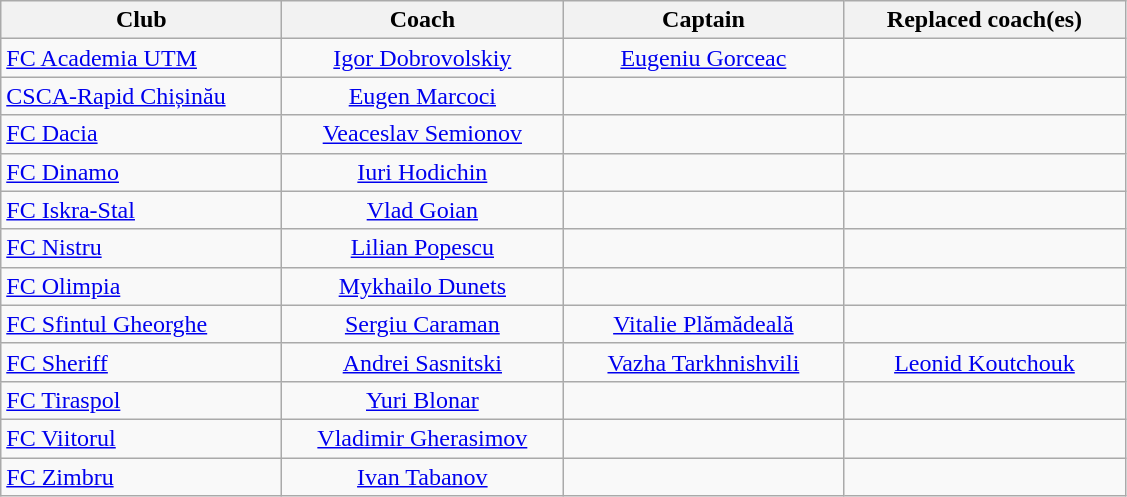<table class="wikitable sortable" style="text-align:center;">
<tr>
<th width="180">Club</th>
<th width="180">Coach</th>
<th width="180">Captain</th>
<th width="180">Replaced coach(es)</th>
</tr>
<tr>
<td style="text-align:left;"><a href='#'>FC Academia UTM</a></td>
<td><a href='#'>Igor Dobrovolskiy</a></td>
<td><a href='#'>Eugeniu Gorceac</a></td>
<td></td>
</tr>
<tr>
<td style="text-align:left;"><a href='#'>CSCA-Rapid Chișinău</a></td>
<td><a href='#'>Eugen Marcoci</a></td>
<td></td>
<td></td>
</tr>
<tr>
<td style="text-align:left;"><a href='#'>FC Dacia</a></td>
<td><a href='#'>Veaceslav Semionov</a></td>
<td></td>
<td></td>
</tr>
<tr>
<td style="text-align:left;"><a href='#'>FC Dinamo</a></td>
<td><a href='#'>Iuri Hodichin</a></td>
<td></td>
<td></td>
</tr>
<tr>
<td style="text-align:left;"><a href='#'>FC Iskra-Stal</a></td>
<td><a href='#'>Vlad Goian</a></td>
<td></td>
<td></td>
</tr>
<tr>
<td style="text-align:left;"><a href='#'>FC Nistru</a></td>
<td><a href='#'>Lilian Popescu</a></td>
<td></td>
<td></td>
</tr>
<tr>
<td style="text-align:left;"><a href='#'>FC Olimpia</a></td>
<td><a href='#'>Mykhailo Dunets</a></td>
<td></td>
<td></td>
</tr>
<tr>
<td style="text-align:left;"><a href='#'>FC Sfintul Gheorghe</a></td>
<td><a href='#'>Sergiu Caraman</a></td>
<td><a href='#'>Vitalie Plămădeală</a></td>
<td></td>
</tr>
<tr>
<td style="text-align:left;"><a href='#'>FC Sheriff</a></td>
<td><a href='#'>Andrei Sasnitski</a></td>
<td><a href='#'>Vazha Tarkhnishvili</a></td>
<td><a href='#'>Leonid Koutchouk</a></td>
</tr>
<tr>
<td style="text-align:left;"><a href='#'>FC Tiraspol</a></td>
<td><a href='#'>Yuri Blonar</a></td>
<td></td>
<td></td>
</tr>
<tr>
<td style="text-align:left;"><a href='#'>FC Viitorul</a></td>
<td><a href='#'>Vladimir Gherasimov</a></td>
<td></td>
<td></td>
</tr>
<tr>
<td style="text-align:left;"><a href='#'>FC Zimbru</a></td>
<td><a href='#'>Ivan Tabanov</a></td>
<td></td>
<td></td>
</tr>
</table>
